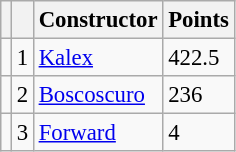<table class="wikitable" style="font-size: 95%;">
<tr>
<th></th>
<th></th>
<th>Constructor</th>
<th>Points</th>
</tr>
<tr>
<td></td>
<td align=center>1</td>
<td> <a href='#'>Kalex</a></td>
<td align=left>422.5</td>
</tr>
<tr>
<td></td>
<td align=center>2</td>
<td> <a href='#'>Boscoscuro</a></td>
<td align=left>236</td>
</tr>
<tr>
<td></td>
<td align=center>3</td>
<td> <a href='#'>Forward</a></td>
<td align=left>4</td>
</tr>
</table>
